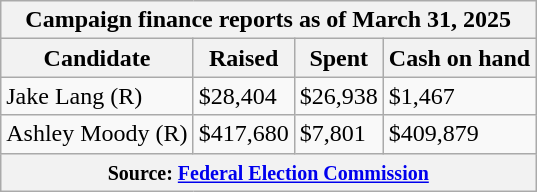<table class="wikitable sortable">
<tr>
<th colspan=4>Campaign finance reports as of March 31, 2025</th>
</tr>
<tr style="text-align:center;">
<th>Candidate</th>
<th>Raised</th>
<th>Spent</th>
<th>Cash on hand</th>
</tr>
<tr>
<td>Jake Lang (R)</td>
<td>$28,404</td>
<td>$26,938</td>
<td>$1,467</td>
</tr>
<tr>
<td>Ashley Moody (R)</td>
<td>$417,680</td>
<td>$7,801</td>
<td>$409,879</td>
</tr>
<tr>
<th colspan="4"><small>Source: <a href='#'>Federal Election Commission</a></small></th>
</tr>
</table>
